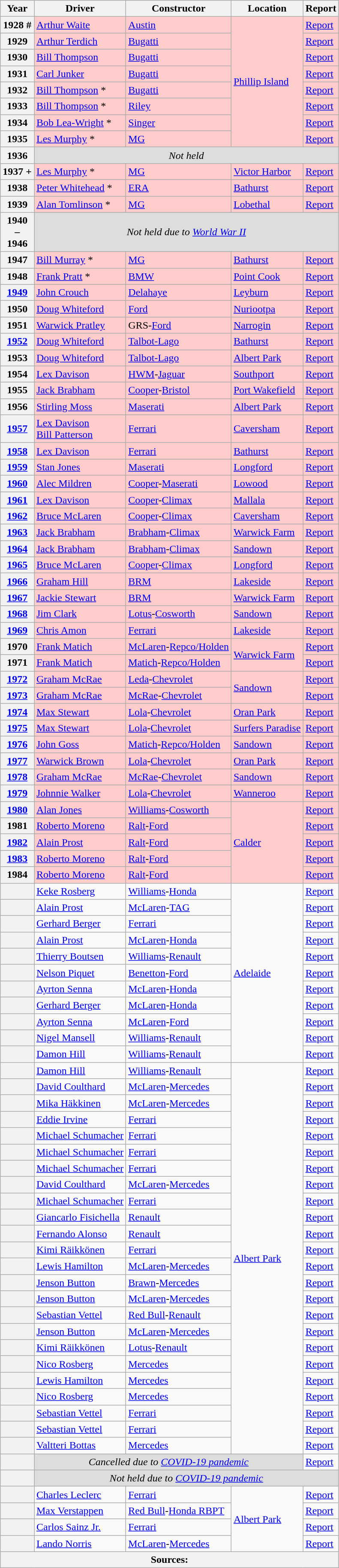<table class="wikitable">
<tr>
<th>Year</th>
<th>Driver</th>
<th>Constructor</th>
<th>Location</th>
<th>Report</th>
</tr>
<tr style="background:#fcc;">
<th>1928 #</th>
<td> <a href='#'>Arthur Waite</a></td>
<td><a href='#'>Austin</a></td>
<td rowspan="8"><a href='#'>Phillip Island</a></td>
<td><a href='#'>Report</a></td>
</tr>
<tr style="background:#fcc;">
<th>1929</th>
<td> <a href='#'>Arthur Terdich</a></td>
<td><a href='#'>Bugatti</a></td>
<td><a href='#'>Report</a></td>
</tr>
<tr style="background:#fcc;">
<th>1930</th>
<td> <a href='#'>Bill Thompson</a></td>
<td><a href='#'>Bugatti</a></td>
<td><a href='#'>Report</a></td>
</tr>
<tr style="background:#fcc;">
<th>1931</th>
<td> <a href='#'>Carl Junker</a></td>
<td><a href='#'>Bugatti</a></td>
<td><a href='#'>Report</a></td>
</tr>
<tr style="background:#fcc;">
<th>1932</th>
<td> <a href='#'>Bill Thompson</a> *</td>
<td><a href='#'>Bugatti</a></td>
<td><a href='#'>Report</a></td>
</tr>
<tr style="background:#fcc;">
<th>1933</th>
<td> <a href='#'>Bill Thompson</a> *</td>
<td><a href='#'>Riley</a></td>
<td><a href='#'>Report</a></td>
</tr>
<tr style="background:#fcc;">
<th>1934</th>
<td> <a href='#'>Bob Lea-Wright</a> *</td>
<td><a href='#'>Singer</a></td>
<td><a href='#'>Report</a></td>
</tr>
<tr style="background:#fcc;">
<th>1935</th>
<td> <a href='#'>Les Murphy</a> *</td>
<td><a href='#'>MG</a></td>
<td><a href='#'>Report</a></td>
</tr>
<tr style="background:#ddd;">
<th>1936</th>
<td style="text-align:center;" colspan="4"><em>Not held</em></td>
</tr>
<tr style="background:#fcc;">
<th>1937 +</th>
<td> <a href='#'>Les Murphy</a> *</td>
<td><a href='#'>MG</a></td>
<td><a href='#'>Victor Harbor</a></td>
<td><a href='#'>Report</a></td>
</tr>
<tr style="background:#fcc;">
<th>1938</th>
<td> <a href='#'>Peter Whitehead</a> *</td>
<td><a href='#'>ERA</a></td>
<td><a href='#'>Bathurst</a></td>
<td><a href='#'>Report</a></td>
</tr>
<tr style="background:#fcc;">
<th>1939</th>
<td> <a href='#'>Alan Tomlinson</a> *</td>
<td><a href='#'>MG</a></td>
<td><a href='#'>Lobethal</a></td>
<td><a href='#'>Report</a></td>
</tr>
<tr style="background:#ddd;">
<th>1940<br>–<br>1946</th>
<td style="text-align:center;" colspan="4"><em>Not held due to <a href='#'>World War II</a></em></td>
</tr>
<tr style="background:#fcc;">
<th>1947</th>
<td> <a href='#'>Bill Murray</a> *</td>
<td><a href='#'>MG</a></td>
<td><a href='#'>Bathurst</a></td>
<td><a href='#'>Report</a></td>
</tr>
<tr style="background:#fcc;">
<th>1948</th>
<td> <a href='#'>Frank Pratt</a> *</td>
<td><a href='#'>BMW</a></td>
<td><a href='#'>Point Cook</a></td>
<td><a href='#'>Report</a></td>
</tr>
<tr style="background:#fcc;">
<th><a href='#'>1949</a></th>
<td> <a href='#'>John Crouch</a></td>
<td><a href='#'>Delahaye</a></td>
<td><a href='#'>Leyburn</a></td>
<td><a href='#'>Report</a></td>
</tr>
<tr style="background:#fcc;">
<th>1950</th>
<td> <a href='#'>Doug Whiteford</a></td>
<td><a href='#'>Ford</a></td>
<td><a href='#'>Nuriootpa</a></td>
<td><a href='#'>Report</a></td>
</tr>
<tr style="background:#fcc;">
<th>1951</th>
<td> <a href='#'>Warwick Pratley</a></td>
<td>GRS-<a href='#'>Ford</a></td>
<td><a href='#'>Narrogin</a></td>
<td><a href='#'>Report</a></td>
</tr>
<tr style="background:#fcc;">
<th><a href='#'>1952</a></th>
<td> <a href='#'>Doug Whiteford</a></td>
<td><a href='#'>Talbot-Lago</a></td>
<td><a href='#'>Bathurst</a></td>
<td><a href='#'>Report</a></td>
</tr>
<tr style="background:#fcc;">
<th>1953</th>
<td> <a href='#'>Doug Whiteford</a></td>
<td><a href='#'>Talbot-Lago</a></td>
<td><a href='#'>Albert Park</a></td>
<td><a href='#'>Report</a></td>
</tr>
<tr style="background:#fcc;">
<th>1954</th>
<td> <a href='#'>Lex Davison</a></td>
<td><a href='#'>HWM</a>-<a href='#'>Jaguar</a></td>
<td><a href='#'>Southport</a></td>
<td><a href='#'>Report</a></td>
</tr>
<tr style="background:#fcc;">
<th>1955</th>
<td> <a href='#'>Jack Brabham</a></td>
<td><a href='#'>Cooper</a>-<a href='#'>Bristol</a></td>
<td><a href='#'>Port Wakefield</a></td>
<td><a href='#'>Report</a></td>
</tr>
<tr style="background:#fcc;">
<th>1956</th>
<td> <a href='#'>Stirling Moss</a></td>
<td><a href='#'>Maserati</a></td>
<td><a href='#'>Albert Park</a></td>
<td><a href='#'>Report</a></td>
</tr>
<tr style="background:#fcc;">
<th><a href='#'>1957</a></th>
<td> <a href='#'>Lex Davison</a> <br> <a href='#'>Bill Patterson</a></td>
<td><a href='#'>Ferrari</a></td>
<td><a href='#'>Caversham</a></td>
<td><a href='#'>Report</a></td>
</tr>
<tr style="background:#fcc;">
<th><a href='#'>1958</a></th>
<td> <a href='#'>Lex Davison</a></td>
<td><a href='#'>Ferrari</a></td>
<td><a href='#'>Bathurst</a></td>
<td><a href='#'>Report</a></td>
</tr>
<tr style="background:#fcc;">
<th><a href='#'>1959</a></th>
<td> <a href='#'>Stan Jones</a></td>
<td><a href='#'>Maserati</a></td>
<td><a href='#'>Longford</a></td>
<td><a href='#'>Report</a></td>
</tr>
<tr style="background:#fcc;">
<th><a href='#'>1960</a></th>
<td> <a href='#'>Alec Mildren</a></td>
<td><a href='#'>Cooper</a>-<a href='#'>Maserati</a></td>
<td><a href='#'>Lowood</a></td>
<td><a href='#'>Report</a></td>
</tr>
<tr style="background:#fcc;">
<th><a href='#'>1961</a></th>
<td> <a href='#'>Lex Davison</a></td>
<td><a href='#'>Cooper</a>-<a href='#'>Climax</a></td>
<td><a href='#'>Mallala</a></td>
<td><a href='#'>Report</a></td>
</tr>
<tr style="background:#fcc;">
<th><a href='#'>1962</a></th>
<td> <a href='#'>Bruce McLaren</a></td>
<td><a href='#'>Cooper</a>-<a href='#'>Climax</a></td>
<td><a href='#'>Caversham</a></td>
<td><a href='#'>Report</a></td>
</tr>
<tr style="background:#fcc;">
<th><a href='#'>1963</a></th>
<td> <a href='#'>Jack Brabham</a></td>
<td><a href='#'>Brabham</a>-<a href='#'>Climax</a></td>
<td><a href='#'>Warwick Farm</a></td>
<td><a href='#'>Report</a></td>
</tr>
<tr style="background:#fcc;">
<th><a href='#'>1964</a></th>
<td> <a href='#'>Jack Brabham</a></td>
<td><a href='#'>Brabham</a>-<a href='#'>Climax</a></td>
<td><a href='#'>Sandown</a></td>
<td><a href='#'>Report</a></td>
</tr>
<tr style="background:#fcc;">
<th><a href='#'>1965</a></th>
<td> <a href='#'>Bruce McLaren</a></td>
<td><a href='#'>Cooper</a>-<a href='#'>Climax</a></td>
<td><a href='#'>Longford</a></td>
<td><a href='#'>Report</a></td>
</tr>
<tr style="background:#fcc;">
<th><a href='#'>1966</a></th>
<td> <a href='#'>Graham Hill</a></td>
<td><a href='#'>BRM</a></td>
<td><a href='#'>Lakeside</a></td>
<td><a href='#'>Report</a></td>
</tr>
<tr style="background:#fcc;">
<th><a href='#'>1967</a></th>
<td> <a href='#'>Jackie Stewart</a></td>
<td><a href='#'>BRM</a></td>
<td><a href='#'>Warwick Farm</a></td>
<td><a href='#'>Report</a></td>
</tr>
<tr style="background:#fcc;">
<th><a href='#'>1968</a></th>
<td> <a href='#'>Jim Clark</a></td>
<td><a href='#'>Lotus</a>-<a href='#'>Cosworth</a></td>
<td><a href='#'>Sandown</a></td>
<td><a href='#'>Report</a></td>
</tr>
<tr style="background:#fcc;">
<th><a href='#'>1969</a></th>
<td> <a href='#'>Chris Amon</a></td>
<td><a href='#'>Ferrari</a></td>
<td><a href='#'>Lakeside</a></td>
<td><a href='#'>Report</a></td>
</tr>
<tr style="background:#fcc;">
<th>1970</th>
<td> <a href='#'>Frank Matich</a></td>
<td><a href='#'>McLaren</a>-<a href='#'>Repco/Holden</a></td>
<td rowspan="2"><a href='#'>Warwick Farm</a></td>
<td><a href='#'>Report</a></td>
</tr>
<tr style="background:#fcc;">
<th>1971</th>
<td> <a href='#'>Frank Matich</a></td>
<td><a href='#'>Matich</a>-<a href='#'>Repco/Holden</a></td>
<td><a href='#'>Report</a></td>
</tr>
<tr style="background:#fcc;">
<th><a href='#'>1972</a></th>
<td> <a href='#'>Graham McRae</a></td>
<td><a href='#'>Leda</a>-<a href='#'>Chevrolet</a></td>
<td rowspan="2"><a href='#'>Sandown</a></td>
<td><a href='#'>Report</a></td>
</tr>
<tr style="background:#fcc;">
<th><a href='#'>1973</a></th>
<td> <a href='#'>Graham McRae</a></td>
<td><a href='#'>McRae</a>-<a href='#'>Chevrolet</a></td>
<td><a href='#'>Report</a></td>
</tr>
<tr style="background:#fcc;">
<th><a href='#'>1974</a></th>
<td> <a href='#'>Max Stewart</a></td>
<td><a href='#'>Lola</a>-<a href='#'>Chevrolet</a></td>
<td><a href='#'>Oran Park</a></td>
<td><a href='#'>Report</a></td>
</tr>
<tr style="background:#fcc;">
<th><a href='#'>1975</a></th>
<td> <a href='#'>Max Stewart</a></td>
<td><a href='#'>Lola</a>-<a href='#'>Chevrolet</a></td>
<td><a href='#'>Surfers Paradise</a></td>
<td><a href='#'>Report</a></td>
</tr>
<tr style="background:#fcc;">
<th><a href='#'>1976</a></th>
<td> <a href='#'>John Goss</a></td>
<td><a href='#'>Matich</a>-<a href='#'>Repco/Holden</a></td>
<td><a href='#'>Sandown</a></td>
<td><a href='#'>Report</a></td>
</tr>
<tr style="background:#fcc;">
<th><a href='#'>1977</a></th>
<td> <a href='#'>Warwick Brown</a></td>
<td><a href='#'>Lola</a>-<a href='#'>Chevrolet</a></td>
<td><a href='#'>Oran Park</a></td>
<td><a href='#'>Report</a></td>
</tr>
<tr style="background:#fcc;">
<th><a href='#'>1978</a></th>
<td> <a href='#'>Graham McRae</a></td>
<td><a href='#'>McRae</a>-<a href='#'>Chevrolet</a></td>
<td><a href='#'>Sandown</a></td>
<td><a href='#'>Report</a></td>
</tr>
<tr style="background:#fcc;">
<th><a href='#'>1979</a></th>
<td> <a href='#'>Johnnie Walker</a></td>
<td><a href='#'>Lola</a>-<a href='#'>Chevrolet</a></td>
<td><a href='#'>Wanneroo</a></td>
<td><a href='#'>Report</a></td>
</tr>
<tr style="background:#fcc;">
<th><a href='#'>1980</a></th>
<td> <a href='#'>Alan Jones</a></td>
<td><a href='#'>Williams</a>-<a href='#'>Cosworth</a></td>
<td rowspan="5"><a href='#'>Calder</a></td>
<td><a href='#'>Report</a></td>
</tr>
<tr style="background:#fcc;">
<th>1981</th>
<td> <a href='#'>Roberto Moreno</a></td>
<td><a href='#'>Ralt</a>-<a href='#'>Ford</a></td>
<td><a href='#'>Report</a></td>
</tr>
<tr style="background:#fcc;">
<th><a href='#'>1982</a></th>
<td> <a href='#'>Alain Prost</a></td>
<td><a href='#'>Ralt</a>-<a href='#'>Ford</a></td>
<td><a href='#'>Report</a></td>
</tr>
<tr style="background:#fcc;">
<th><a href='#'>1983</a></th>
<td> <a href='#'>Roberto Moreno</a></td>
<td><a href='#'>Ralt</a>-<a href='#'>Ford</a></td>
<td><a href='#'>Report</a></td>
</tr>
<tr style="background:#fcc;">
<th>1984</th>
<td> <a href='#'>Roberto Moreno</a></td>
<td><a href='#'>Ralt</a>-<a href='#'>Ford</a></td>
<td><a href='#'>Report</a></td>
</tr>
<tr>
<th></th>
<td> <a href='#'>Keke Rosberg</a></td>
<td><a href='#'>Williams</a>-<a href='#'>Honda</a></td>
<td rowspan=11><a href='#'>Adelaide</a></td>
<td><a href='#'>Report</a></td>
</tr>
<tr>
<th></th>
<td> <a href='#'>Alain Prost</a></td>
<td><a href='#'>McLaren</a>-<a href='#'>TAG</a></td>
<td><a href='#'>Report</a></td>
</tr>
<tr>
<th></th>
<td> <a href='#'>Gerhard Berger</a></td>
<td><a href='#'>Ferrari</a></td>
<td><a href='#'>Report</a></td>
</tr>
<tr>
<th></th>
<td> <a href='#'>Alain Prost</a></td>
<td><a href='#'>McLaren</a>-<a href='#'>Honda</a></td>
<td><a href='#'>Report</a></td>
</tr>
<tr>
<th></th>
<td> <a href='#'>Thierry Boutsen</a></td>
<td><a href='#'>Williams</a>-<a href='#'>Renault</a></td>
<td><a href='#'>Report</a></td>
</tr>
<tr>
<th></th>
<td> <a href='#'>Nelson Piquet</a></td>
<td><a href='#'>Benetton</a>-<a href='#'>Ford</a></td>
<td><a href='#'>Report</a></td>
</tr>
<tr>
<th></th>
<td> <a href='#'>Ayrton Senna</a></td>
<td><a href='#'>McLaren</a>-<a href='#'>Honda</a></td>
<td><a href='#'>Report</a></td>
</tr>
<tr>
<th></th>
<td> <a href='#'>Gerhard Berger</a></td>
<td><a href='#'>McLaren</a>-<a href='#'>Honda</a></td>
<td><a href='#'>Report</a></td>
</tr>
<tr>
<th></th>
<td> <a href='#'>Ayrton Senna</a></td>
<td><a href='#'>McLaren</a>-<a href='#'>Ford</a></td>
<td><a href='#'>Report</a></td>
</tr>
<tr>
<th></th>
<td> <a href='#'>Nigel Mansell</a></td>
<td><a href='#'>Williams</a>-<a href='#'>Renault</a></td>
<td><a href='#'>Report</a></td>
</tr>
<tr>
<th></th>
<td> <a href='#'>Damon Hill</a></td>
<td><a href='#'>Williams</a>-<a href='#'>Renault</a></td>
<td><a href='#'>Report</a></td>
</tr>
<tr>
<th></th>
<td> <a href='#'>Damon Hill</a></td>
<td><a href='#'>Williams</a>-<a href='#'>Renault</a></td>
<td rowspan="24"><a href='#'>Albert Park</a></td>
<td><a href='#'>Report</a></td>
</tr>
<tr>
<th></th>
<td> <a href='#'>David Coulthard</a></td>
<td><a href='#'>McLaren</a>-<a href='#'>Mercedes</a></td>
<td><a href='#'>Report</a></td>
</tr>
<tr>
<th></th>
<td> <a href='#'>Mika Häkkinen</a></td>
<td><a href='#'>McLaren</a>-<a href='#'>Mercedes</a></td>
<td><a href='#'>Report</a></td>
</tr>
<tr>
<th></th>
<td> <a href='#'>Eddie Irvine</a></td>
<td><a href='#'>Ferrari</a></td>
<td><a href='#'>Report</a></td>
</tr>
<tr>
<th></th>
<td> <a href='#'>Michael Schumacher</a></td>
<td><a href='#'>Ferrari</a></td>
<td><a href='#'>Report</a></td>
</tr>
<tr>
<th></th>
<td> <a href='#'>Michael Schumacher</a></td>
<td><a href='#'>Ferrari</a></td>
<td><a href='#'>Report</a></td>
</tr>
<tr>
<th></th>
<td> <a href='#'>Michael Schumacher</a></td>
<td><a href='#'>Ferrari</a></td>
<td><a href='#'>Report</a></td>
</tr>
<tr>
<th></th>
<td> <a href='#'>David Coulthard</a></td>
<td><a href='#'>McLaren</a>-<a href='#'>Mercedes</a></td>
<td><a href='#'>Report</a></td>
</tr>
<tr>
<th></th>
<td> <a href='#'>Michael Schumacher</a></td>
<td><a href='#'>Ferrari</a></td>
<td><a href='#'>Report</a></td>
</tr>
<tr>
<th></th>
<td> <a href='#'>Giancarlo Fisichella</a></td>
<td><a href='#'>Renault</a></td>
<td><a href='#'>Report</a></td>
</tr>
<tr>
<th></th>
<td> <a href='#'>Fernando Alonso</a></td>
<td><a href='#'>Renault</a></td>
<td><a href='#'>Report</a></td>
</tr>
<tr>
<th></th>
<td> <a href='#'>Kimi Räikkönen</a></td>
<td><a href='#'>Ferrari</a></td>
<td><a href='#'>Report</a></td>
</tr>
<tr>
<th></th>
<td> <a href='#'>Lewis Hamilton</a></td>
<td><a href='#'>McLaren</a>-<a href='#'>Mercedes</a></td>
<td><a href='#'>Report</a></td>
</tr>
<tr>
<th></th>
<td> <a href='#'>Jenson Button</a></td>
<td><a href='#'>Brawn</a>-<a href='#'>Mercedes</a></td>
<td><a href='#'>Report</a></td>
</tr>
<tr>
<th></th>
<td> <a href='#'>Jenson Button</a></td>
<td><a href='#'>McLaren</a>-<a href='#'>Mercedes</a></td>
<td><a href='#'>Report</a></td>
</tr>
<tr>
<th></th>
<td> <a href='#'>Sebastian Vettel</a></td>
<td><a href='#'>Red Bull</a>-<a href='#'>Renault</a></td>
<td><a href='#'>Report</a></td>
</tr>
<tr>
<th></th>
<td> <a href='#'>Jenson Button</a></td>
<td><a href='#'>McLaren</a>-<a href='#'>Mercedes</a></td>
<td><a href='#'>Report</a></td>
</tr>
<tr>
<th></th>
<td> <a href='#'>Kimi Räikkönen</a></td>
<td><a href='#'>Lotus</a>-<a href='#'>Renault</a></td>
<td><a href='#'>Report</a></td>
</tr>
<tr>
<th></th>
<td> <a href='#'>Nico Rosberg</a></td>
<td><a href='#'>Mercedes</a></td>
<td><a href='#'>Report</a></td>
</tr>
<tr>
<th></th>
<td> <a href='#'>Lewis Hamilton</a></td>
<td><a href='#'>Mercedes</a></td>
<td><a href='#'>Report</a></td>
</tr>
<tr>
<th></th>
<td> <a href='#'>Nico Rosberg</a></td>
<td><a href='#'>Mercedes</a></td>
<td><a href='#'>Report</a></td>
</tr>
<tr>
<th></th>
<td> <a href='#'>Sebastian Vettel</a></td>
<td><a href='#'>Ferrari</a></td>
<td><a href='#'>Report</a></td>
</tr>
<tr>
<th></th>
<td> <a href='#'>Sebastian Vettel</a></td>
<td><a href='#'>Ferrari</a></td>
<td><a href='#'>Report</a></td>
</tr>
<tr>
<th></th>
<td> <a href='#'>Valtteri Bottas</a></td>
<td><a href='#'>Mercedes</a></td>
<td><a href='#'>Report</a></td>
</tr>
<tr>
<th></th>
<td align=center colspan="3" style="background:#ddd"><em>Cancelled due to <a href='#'>COVID-19 pandemic</a></em></td>
<td><a href='#'>Report</a></td>
</tr>
<tr>
<th></th>
<td align=center colspan="4" style="background:#ddd;"><em>Not held due to <a href='#'>COVID-19 pandemic</a></em></td>
</tr>
<tr>
<th></th>
<td> <a href='#'>Charles Leclerc</a></td>
<td><a href='#'>Ferrari</a></td>
<td rowspan="4"><a href='#'>Albert Park</a></td>
<td><a href='#'>Report</a></td>
</tr>
<tr>
<th></th>
<td> <a href='#'>Max Verstappen</a></td>
<td><a href='#'>Red Bull</a>-<a href='#'>Honda RBPT</a></td>
<td><a href='#'>Report</a></td>
</tr>
<tr>
<th></th>
<td> <a href='#'>Carlos Sainz Jr.</a></td>
<td><a href='#'>Ferrari</a></td>
<td><a href='#'>Report</a></td>
</tr>
<tr>
<th></th>
<td> <a href='#'>Lando Norris</a></td>
<td><a href='#'>McLaren</a>-<a href='#'>Mercedes</a></td>
<td><a href='#'>Report</a></td>
</tr>
<tr>
<th colspan=5>Sources:</th>
</tr>
</table>
